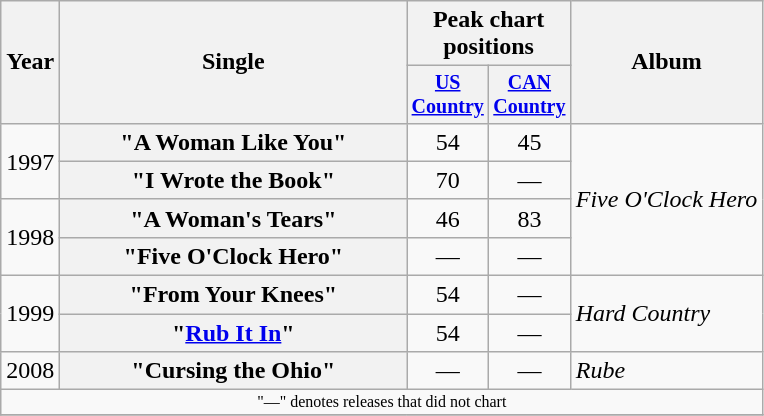<table class="wikitable plainrowheaders" style="text-align:center;">
<tr>
<th rowspan="2">Year</th>
<th rowspan="2" style="width:14em;">Single</th>
<th colspan="2">Peak chart<br>positions</th>
<th rowspan="2">Album</th>
</tr>
<tr style="font-size:smaller;">
<th width="45"><a href='#'>US Country</a></th>
<th width="45"><a href='#'>CAN Country</a></th>
</tr>
<tr>
<td rowspan="2">1997</td>
<th scope="row">"A Woman Like You"</th>
<td>54</td>
<td>45</td>
<td align="left" rowspan="4"><em>Five O'Clock Hero</em></td>
</tr>
<tr>
<th scope="row">"I Wrote the Book"</th>
<td>70</td>
<td>—</td>
</tr>
<tr>
<td rowspan="2">1998</td>
<th scope="row">"A Woman's Tears"</th>
<td>46</td>
<td>83</td>
</tr>
<tr>
<th scope="row">"Five O'Clock Hero"</th>
<td>—</td>
<td>—</td>
</tr>
<tr>
<td rowspan="2">1999</td>
<th scope="row">"From Your Knees"</th>
<td>54</td>
<td>—</td>
<td align="left" rowspan="2"><em>Hard Country</em></td>
</tr>
<tr>
<th scope="row">"<a href='#'>Rub It In</a>"</th>
<td>54</td>
<td>—</td>
</tr>
<tr>
<td>2008</td>
<th scope="row">"Cursing the Ohio"</th>
<td>—</td>
<td>—</td>
<td align="left"><em>Rube</em></td>
</tr>
<tr>
<td colspan="5" style="font-size:8pt">"—" denotes releases that did not chart</td>
</tr>
<tr>
</tr>
</table>
